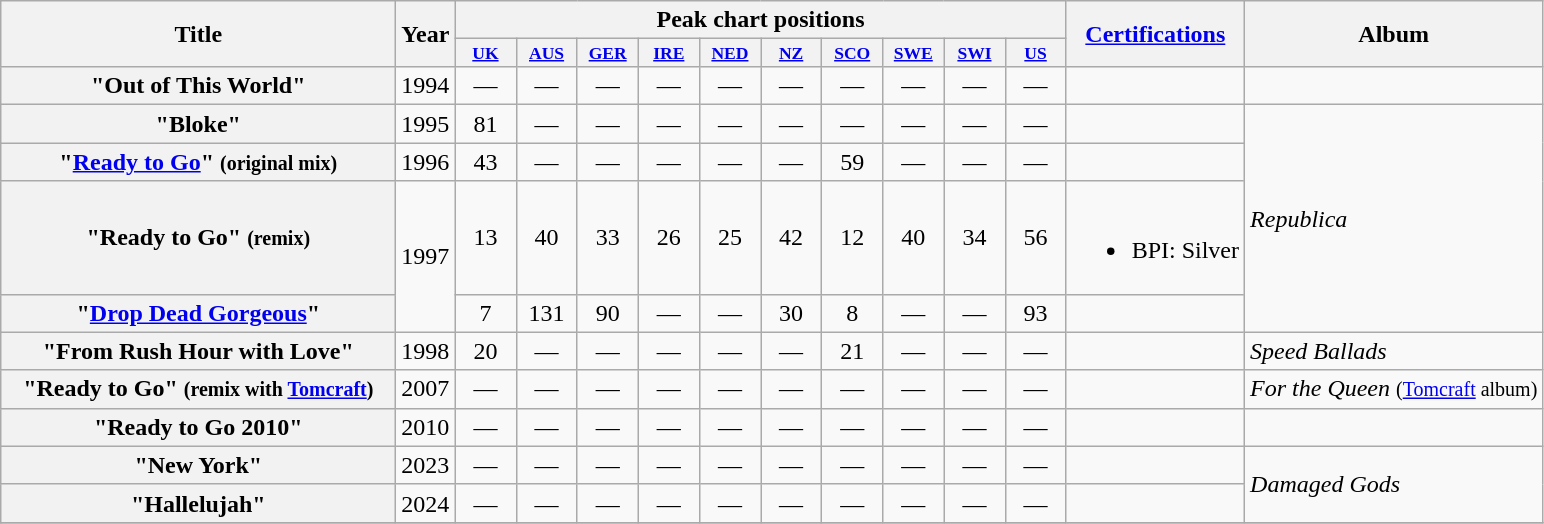<table class="wikitable plainrowheaders" style="text-align:center;">
<tr>
<th rowspan="2" style="width:16em;">Title</th>
<th rowspan="2">Year</th>
<th colspan="10">Peak chart positions</th>
<th rowspan="2"><a href='#'>Certifications</a></th>
<th rowspan="2">Album</th>
</tr>
<tr style="font-size:small;">
<th style="width:3em;font-size:90%"><a href='#'>UK</a><br></th>
<th style="width:3em;font-size:90%"><a href='#'>AUS</a><br></th>
<th style="width:3em;font-size:90%"><a href='#'>GER</a><br></th>
<th style="width:3em;font-size:90%"><a href='#'>IRE</a><br></th>
<th style="width:3em;font-size:90%"><a href='#'>NED</a><br></th>
<th style="width:3em;font-size:90%"><a href='#'>NZ</a><br></th>
<th style="width:3em;font-size:90%"><a href='#'>SCO</a><br></th>
<th style="width:3em;font-size:90%"><a href='#'>SWE</a><br></th>
<th style="width:3em;font-size:90%"><a href='#'>SWI</a><br></th>
<th style="width:3em;font-size:90%"><a href='#'>US</a><br></th>
</tr>
<tr>
<th scope="row">"Out of This World"</th>
<td>1994</td>
<td>—</td>
<td>—</td>
<td>—</td>
<td>—</td>
<td>—</td>
<td>—</td>
<td>—</td>
<td>—</td>
<td>—</td>
<td>—</td>
<td></td>
<td></td>
</tr>
<tr>
<th scope="row">"Bloke"</th>
<td>1995</td>
<td>81</td>
<td>—</td>
<td>—</td>
<td>—</td>
<td>—</td>
<td>—</td>
<td>—</td>
<td>—</td>
<td>—</td>
<td>—</td>
<td></td>
<td rowspan=4 style="text-align:left;"><em>Republica</em></td>
</tr>
<tr>
<th scope="row">"<a href='#'>Ready to Go</a>" <small>(original mix)</small></th>
<td>1996</td>
<td>43</td>
<td>—</td>
<td>—</td>
<td>—</td>
<td>—</td>
<td>—</td>
<td>59</td>
<td>—</td>
<td>—</td>
<td>—</td>
<td></td>
</tr>
<tr>
<th scope="row">"Ready to Go" <small>(remix)</small></th>
<td rowspan="2">1997</td>
<td>13</td>
<td>40</td>
<td>33</td>
<td>26</td>
<td>25</td>
<td>42</td>
<td>12</td>
<td>40</td>
<td>34</td>
<td>56</td>
<td><br><ul><li>BPI: Silver</li></ul></td>
</tr>
<tr>
<th scope="row">"<a href='#'>Drop Dead Gorgeous</a>"</th>
<td>7</td>
<td>131</td>
<td>90</td>
<td>—</td>
<td>—</td>
<td>30</td>
<td>8</td>
<td>—</td>
<td>—</td>
<td>93</td>
<td></td>
</tr>
<tr>
<th scope="row">"From Rush Hour with Love"</th>
<td>1998</td>
<td>20</td>
<td>—</td>
<td>—</td>
<td>—</td>
<td>—</td>
<td>—</td>
<td>21</td>
<td>—</td>
<td>—</td>
<td>—</td>
<td></td>
<td style="text-align:left;"><em>Speed Ballads</em></td>
</tr>
<tr>
<th scope="row">"Ready to Go" <small>(remix with <a href='#'>Tomcraft</a>)</small></th>
<td>2007</td>
<td>—</td>
<td>—</td>
<td>—</td>
<td>—</td>
<td>—</td>
<td>—</td>
<td>—</td>
<td>—</td>
<td>—</td>
<td>—</td>
<td></td>
<td style="text-align:left;"><em>For the Queen</em> <small>(<a href='#'>Tomcraft</a> album)</small></td>
</tr>
<tr>
<th scope="row">"Ready to Go 2010"</th>
<td>2010</td>
<td>—</td>
<td>—</td>
<td>—</td>
<td>—</td>
<td>—</td>
<td>—</td>
<td>—</td>
<td>—</td>
<td>—</td>
<td>—</td>
<td></td>
<td></td>
</tr>
<tr>
<th scope="row">"New York"</th>
<td>2023</td>
<td>—</td>
<td>—</td>
<td>—</td>
<td>—</td>
<td>—</td>
<td>—</td>
<td>—</td>
<td>—</td>
<td>—</td>
<td>—</td>
<td></td>
<td rowspan=2 style="text-align:left;"><em>Damaged Gods</em></td>
</tr>
<tr>
<th scope="row">"Hallelujah"</th>
<td>2024</td>
<td>—</td>
<td>—</td>
<td>—</td>
<td>—</td>
<td>—</td>
<td>—</td>
<td>—</td>
<td>—</td>
<td>—</td>
<td>—</td>
<td></td>
</tr>
<tr>
</tr>
</table>
